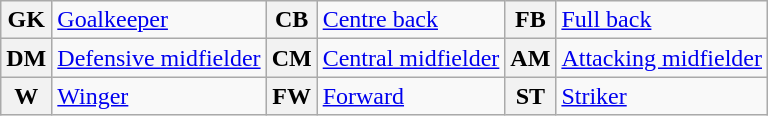<table class="wikitable">
<tr>
<th>GK</th>
<td><a href='#'>Goalkeeper</a></td>
<th>CB</th>
<td><a href='#'>Centre back</a></td>
<th>FB</th>
<td><a href='#'>Full back</a></td>
</tr>
<tr>
<th>DM</th>
<td><a href='#'>Defensive midfielder</a></td>
<th>CM</th>
<td><a href='#'>Central midfielder</a></td>
<th>AM</th>
<td><a href='#'>Attacking midfielder</a></td>
</tr>
<tr>
<th>W</th>
<td><a href='#'>Winger</a></td>
<th>FW</th>
<td><a href='#'>Forward</a></td>
<th>ST</th>
<td><a href='#'>Striker</a></td>
</tr>
</table>
